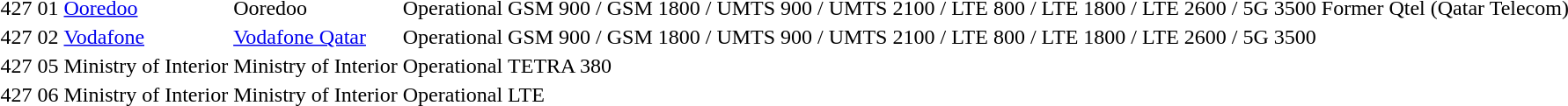<table>
<tr>
<td>427</td>
<td>01</td>
<td><a href='#'>Ooredoo</a></td>
<td>Ooredoo</td>
<td>Operational</td>
<td>GSM 900 / GSM 1800 / UMTS 900 / UMTS 2100 / LTE 800 / LTE 1800 / LTE 2600 / 5G 3500</td>
<td>Former Qtel (Qatar Telecom)</td>
</tr>
<tr>
<td>427</td>
<td>02</td>
<td><a href='#'>Vodafone</a></td>
<td><a href='#'>Vodafone Qatar</a></td>
<td>Operational</td>
<td>GSM 900 / GSM 1800 / UMTS 900 / UMTS 2100 / LTE 800 / LTE 1800 / LTE 2600 / 5G 3500</td>
<td></td>
</tr>
<tr>
<td>427</td>
<td>05</td>
<td>Ministry of Interior</td>
<td>Ministry of Interior</td>
<td>Operational</td>
<td>TETRA 380</td>
<td></td>
</tr>
<tr>
<td>427</td>
<td>06</td>
<td>Ministry of Interior</td>
<td>Ministry of Interior</td>
<td>Operational</td>
<td>LTE</td>
<td></td>
</tr>
</table>
